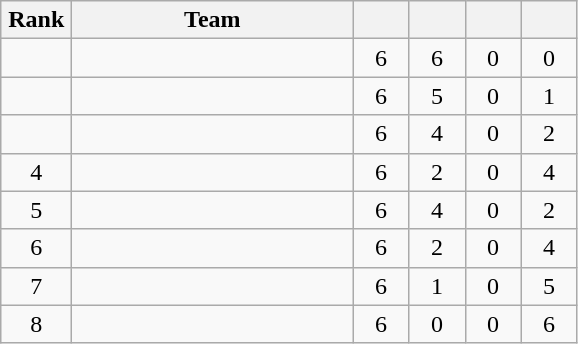<table class="wikitable" style="text-align: center;">
<tr>
<th width=40>Rank</th>
<th width=180>Team</th>
<th width=30></th>
<th width=30></th>
<th width=30></th>
<th width=30></th>
</tr>
<tr>
<td></td>
<td align = left></td>
<td>6</td>
<td>6</td>
<td>0</td>
<td>0</td>
</tr>
<tr>
<td></td>
<td align = left></td>
<td>6</td>
<td>5</td>
<td>0</td>
<td>1</td>
</tr>
<tr>
<td></td>
<td align = left></td>
<td>6</td>
<td>4</td>
<td>0</td>
<td>2</td>
</tr>
<tr>
<td>4</td>
<td align = left></td>
<td>6</td>
<td>2</td>
<td>0</td>
<td>4</td>
</tr>
<tr>
<td>5</td>
<td align = left></td>
<td>6</td>
<td>4</td>
<td>0</td>
<td>2</td>
</tr>
<tr>
<td>6</td>
<td align = left></td>
<td>6</td>
<td>2</td>
<td>0</td>
<td>4</td>
</tr>
<tr>
<td>7</td>
<td align = left></td>
<td>6</td>
<td>1</td>
<td>0</td>
<td>5</td>
</tr>
<tr>
<td>8</td>
<td align = left></td>
<td>6</td>
<td>0</td>
<td>0</td>
<td>6</td>
</tr>
</table>
